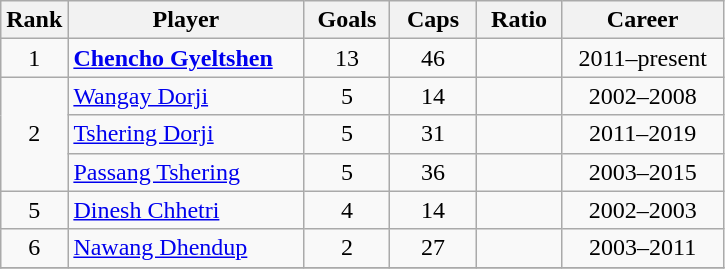<table class="wikitable sortable" style="text-align:center;">
<tr>
<th width=30px>Rank</th>
<th style="width:150px;">Player</th>
<th width=50px>Goals</th>
<th width=50px>Caps</th>
<th width=50px>Ratio</th>
<th style="width:100px;">Career</th>
</tr>
<tr>
<td>1</td>
<td style="text-align:left;"><strong><a href='#'>Chencho Gyeltshen</a></strong></td>
<td>13</td>
<td>46</td>
<td></td>
<td>2011–present</td>
</tr>
<tr>
<td rowspan=3>2</td>
<td style="text-align:left;"><a href='#'>Wangay Dorji</a></td>
<td>5</td>
<td>14</td>
<td></td>
<td>2002–2008</td>
</tr>
<tr>
<td style="text-align:left;"><a href='#'>Tshering Dorji</a></td>
<td>5</td>
<td>31</td>
<td></td>
<td>2011–2019</td>
</tr>
<tr>
<td style="text-align:left;"><a href='#'>Passang Tshering</a></td>
<td>5</td>
<td>36</td>
<td></td>
<td>2003–2015</td>
</tr>
<tr>
<td>5</td>
<td style="text-align:left;"><a href='#'>Dinesh Chhetri</a></td>
<td>4</td>
<td>14</td>
<td></td>
<td>2002–2003</td>
</tr>
<tr>
<td>6</td>
<td style="text-align:left;"><a href='#'>Nawang Dhendup</a></td>
<td>2</td>
<td>27</td>
<td></td>
<td>2003–2011</td>
</tr>
<tr>
</tr>
</table>
